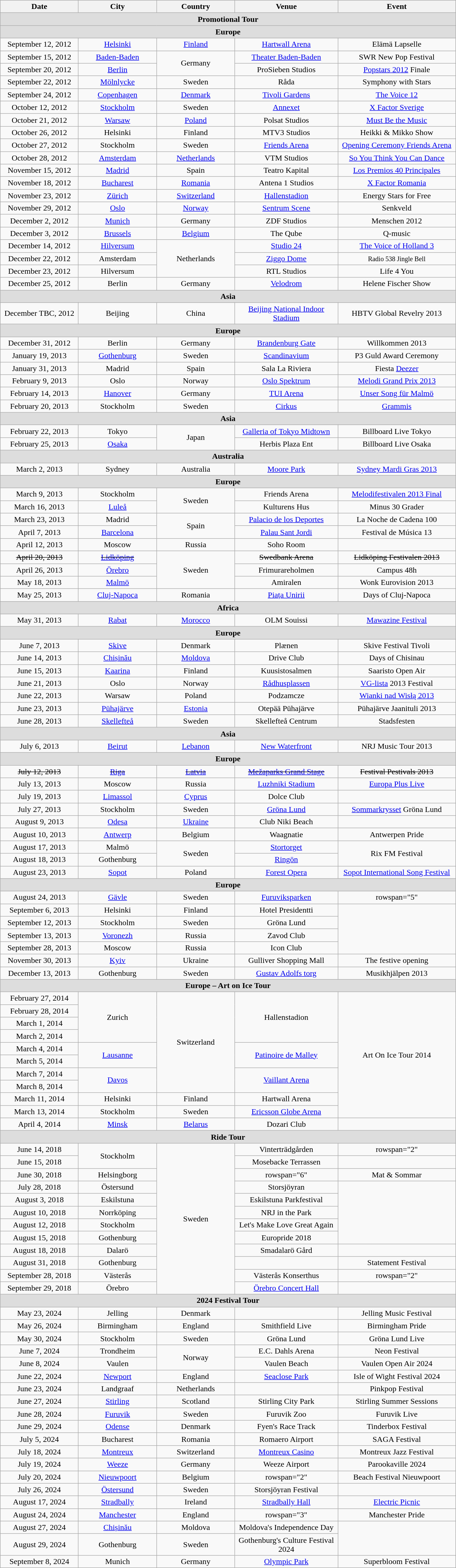<table class="wikitable" style="text-align:center;">
<tr>
<th width="150">Date</th>
<th width="150">City</th>
<th width="150">Country</th>
<th width="200">Venue</th>
<th width="230">Event</th>
</tr>
<tr bgcolor="#DDDDDD">
<td colspan=7><strong>Promotional Tour</strong></td>
</tr>
<tr bgcolor="#DDDDDD">
<td colspan=7><strong>Europe</strong></td>
</tr>
<tr>
<td>September 12, 2012</td>
<td><a href='#'>Helsinki</a></td>
<td><a href='#'>Finland</a></td>
<td><a href='#'>Hartwall Arena</a></td>
<td>Elämä Lapselle</td>
</tr>
<tr>
<td>September 15, 2012</td>
<td><a href='#'>Baden-Baden</a></td>
<td rowspan="2">Germany</td>
<td><a href='#'>Theater Baden-Baden</a></td>
<td>SWR New Pop Festival</td>
</tr>
<tr>
<td>September 20, 2012</td>
<td><a href='#'>Berlin</a></td>
<td>ProSieben Studios</td>
<td><a href='#'>Popstars 2012</a> Finale</td>
</tr>
<tr>
<td>September 22, 2012</td>
<td><a href='#'>Mölnlycke</a></td>
<td>Sweden</td>
<td>Råda</td>
<td>Symphony with Stars</td>
</tr>
<tr>
<td>September 24, 2012</td>
<td><a href='#'>Copenhagen</a></td>
<td><a href='#'>Denmark</a></td>
<td><a href='#'>Tivoli Gardens</a></td>
<td><a href='#'>The Voice 12</a></td>
</tr>
<tr>
<td>October 12, 2012</td>
<td><a href='#'>Stockholm</a></td>
<td>Sweden</td>
<td><a href='#'>Annexet</a></td>
<td><a href='#'>X Factor Sverige</a></td>
</tr>
<tr>
<td>October 21, 2012</td>
<td><a href='#'>Warsaw</a></td>
<td><a href='#'>Poland</a></td>
<td>Polsat Studios</td>
<td><a href='#'>Must Be the Music</a></td>
</tr>
<tr>
<td>October 26, 2012</td>
<td>Helsinki</td>
<td>Finland</td>
<td>MTV3 Studios</td>
<td>Heikki & Mikko Show</td>
</tr>
<tr>
<td>October 27, 2012</td>
<td>Stockholm</td>
<td>Sweden</td>
<td><a href='#'>Friends Arena</a></td>
<td><a href='#'>Opening Ceremony Friends Arena</a></td>
</tr>
<tr>
<td>October 28, 2012</td>
<td><a href='#'>Amsterdam</a></td>
<td><a href='#'>Netherlands</a></td>
<td>VTM Studios</td>
<td><a href='#'>So You Think You Can Dance</a></td>
</tr>
<tr>
<td>November 15, 2012</td>
<td><a href='#'>Madrid</a></td>
<td>Spain</td>
<td>Teatro Kapital</td>
<td><a href='#'>Los Premios 40 Principales</a></td>
</tr>
<tr>
<td>November 18, 2012</td>
<td><a href='#'>Bucharest</a></td>
<td><a href='#'>Romania</a></td>
<td>Antena 1 Studios</td>
<td><a href='#'>X Factor Romania</a></td>
</tr>
<tr>
<td>November 23, 2012</td>
<td><a href='#'>Zürich</a></td>
<td><a href='#'>Switzerland</a></td>
<td><a href='#'>Hallenstadion</a></td>
<td>Energy Stars for Free</td>
</tr>
<tr>
<td>November 29, 2012</td>
<td><a href='#'>Oslo</a></td>
<td><a href='#'>Norway</a></td>
<td><a href='#'>Sentrum Scene</a></td>
<td>Senkveld</td>
</tr>
<tr>
<td>December 2, 2012</td>
<td><a href='#'>Munich</a></td>
<td>Germany</td>
<td>ZDF Studios</td>
<td>Menschen 2012</td>
</tr>
<tr>
<td>December 3, 2012</td>
<td><a href='#'>Brussels</a></td>
<td><a href='#'>Belgium</a></td>
<td>The Qube</td>
<td>Q-music</td>
</tr>
<tr>
<td>December 14, 2012</td>
<td><a href='#'>Hilversum</a></td>
<td rowspan="3">Netherlands</td>
<td><a href='#'>Studio 24</a></td>
<td><a href='#'>The Voice of Holland 3</a></td>
</tr>
<tr>
<td>December 22, 2012</td>
<td>Amsterdam</td>
<td><a href='#'>Ziggo Dome</a></td>
<td><small>Radio 538 Jingle Bell</small></td>
</tr>
<tr>
<td>December 23, 2012</td>
<td>Hilversum</td>
<td>RTL Studios</td>
<td>Life 4 You</td>
</tr>
<tr>
<td>December 25, 2012</td>
<td>Berlin</td>
<td>Germany</td>
<td><a href='#'>Velodrom</a></td>
<td>Helene Fischer Show</td>
</tr>
<tr bgcolor="#DDDDDD">
<td colspan=7><strong>Asia</strong></td>
</tr>
<tr>
<td>December TBC, 2012</td>
<td>Beijing</td>
<td>China</td>
<td><a href='#'>Beijing National Indoor Stadium</a></td>
<td>HBTV Global Revelry 2013</td>
</tr>
<tr bgcolor="#DDDDDD">
<td colspan=7><strong>Europe</strong></td>
</tr>
<tr>
<td>December 31, 2012</td>
<td>Berlin</td>
<td>Germany</td>
<td><a href='#'>Brandenburg Gate</a></td>
<td>Willkommen 2013</td>
</tr>
<tr>
<td>January 19, 2013</td>
<td><a href='#'>Gothenburg</a></td>
<td>Sweden</td>
<td><a href='#'>Scandinavium</a></td>
<td>P3 Guld Award Ceremony</td>
</tr>
<tr>
<td>January 31, 2013</td>
<td>Madrid</td>
<td>Spain</td>
<td>Sala La Riviera</td>
<td>Fiesta <a href='#'>Deezer</a></td>
</tr>
<tr>
<td>February 9, 2013</td>
<td>Oslo</td>
<td>Norway</td>
<td><a href='#'>Oslo Spektrum</a></td>
<td><a href='#'>Melodi Grand Prix 2013</a></td>
</tr>
<tr>
<td>February 14, 2013</td>
<td><a href='#'>Hanover</a></td>
<td>Germany</td>
<td><a href='#'>TUI Arena</a></td>
<td><a href='#'>Unser Song für Malmö</a></td>
</tr>
<tr>
<td>February 20, 2013</td>
<td>Stockholm</td>
<td>Sweden</td>
<td><a href='#'>Cirkus</a></td>
<td><a href='#'>Grammis</a></td>
</tr>
<tr bgcolor="#DDDDDD">
<td colspan=7><strong>Asia</strong></td>
</tr>
<tr>
<td>February 22, 2013</td>
<td>Tokyo</td>
<td rowspan="2">Japan</td>
<td><a href='#'>Galleria of Tokyo Midtown</a></td>
<td>Billboard Live Tokyo</td>
</tr>
<tr>
<td>February 25, 2013</td>
<td><a href='#'>Osaka</a></td>
<td>Herbis Plaza Ent</td>
<td>Billboard Live Osaka</td>
</tr>
<tr bgcolor="#DDDDDD">
<td colspan=7><strong>Australia</strong></td>
</tr>
<tr>
<td>March 2, 2013</td>
<td>Sydney</td>
<td>Australia</td>
<td><a href='#'>Moore Park</a></td>
<td><a href='#'>Sydney Mardi Gras 2013</a></td>
</tr>
<tr bgcolor="#DDDDDD">
<td colspan=7><strong>Europe</strong></td>
</tr>
<tr>
<td>March 9, 2013</td>
<td>Stockholm</td>
<td rowspan="2">Sweden</td>
<td>Friends Arena</td>
<td><a href='#'>Melodifestivalen 2013 Final</a></td>
</tr>
<tr>
<td>March 16, 2013</td>
<td><a href='#'>Luleå</a></td>
<td>Kulturens Hus</td>
<td>Minus 30 Grader</td>
</tr>
<tr>
<td>March 23, 2013</td>
<td>Madrid</td>
<td rowspan="2">Spain</td>
<td><a href='#'>Palacio de los Deportes</a></td>
<td>La Noche de Cadena 100</td>
</tr>
<tr>
<td>April 7, 2013</td>
<td><a href='#'>Barcelona</a></td>
<td><a href='#'>Palau Sant Jordi</a></td>
<td>Festival de Música 13</td>
</tr>
<tr>
<td>April 12, 2013</td>
<td>Moscow</td>
<td>Russia</td>
<td>Soho Room</td>
<td></td>
</tr>
<tr>
<td><s>April 20, 2013</s></td>
<td><s><a href='#'>Lidköping</a></s></td>
<td rowspan="3">Sweden</td>
<td><s>Swedbank Arena</s></td>
<td><s>Lidköping Festivalen 2013</s></td>
</tr>
<tr>
<td>April 26, 2013</td>
<td><a href='#'>Örebro</a></td>
<td>Frimurareholmen</td>
<td>Campus 48h</td>
</tr>
<tr>
<td>May 18, 2013</td>
<td><a href='#'>Malmö</a></td>
<td>Amiralen</td>
<td>Wonk Eurovision 2013</td>
</tr>
<tr>
<td>May 25, 2013</td>
<td><a href='#'>Cluj-Napoca</a></td>
<td>Romania</td>
<td><a href='#'>Piața Unirii</a></td>
<td>Days of Cluj-Napoca</td>
</tr>
<tr bgcolor="#DDDDDD">
<td colspan=7><strong>Africa</strong></td>
</tr>
<tr>
<td>May 31, 2013</td>
<td><a href='#'>Rabat</a></td>
<td><a href='#'>Morocco</a></td>
<td>OLM Souissi</td>
<td><a href='#'>Mawazine Festival</a></td>
</tr>
<tr bgcolor="#DDDDDD">
<td colspan=7><strong>Europe</strong></td>
</tr>
<tr>
<td>June 7, 2013</td>
<td><a href='#'>Skive</a></td>
<td>Denmark</td>
<td>Plænen</td>
<td>Skive Festival Tivoli</td>
</tr>
<tr>
<td>June 14, 2013</td>
<td><a href='#'>Chișinău</a></td>
<td><a href='#'>Moldova</a></td>
<td>Drive Club</td>
<td>Days of Chisinau</td>
</tr>
<tr>
<td>June 15, 2013</td>
<td><a href='#'>Kaarina</a></td>
<td>Finland</td>
<td>Kuusistosalmen</td>
<td>Saaristo Open Air</td>
</tr>
<tr>
<td>June 21, 2013</td>
<td>Oslo</td>
<td>Norway</td>
<td><a href='#'>Rådhusplassen</a></td>
<td><a href='#'>VG-lista</a> 2013 Festival</td>
</tr>
<tr>
<td>June 22, 2013</td>
<td>Warsaw</td>
<td>Poland</td>
<td>Podzamcze</td>
<td><a href='#'>Wianki nad Wisłą 2013</a></td>
</tr>
<tr>
<td>June 23, 2013</td>
<td><a href='#'>Pühajärve</a></td>
<td><a href='#'>Estonia</a></td>
<td>Otepää Pühajärve</td>
<td>Pühajärve Jaanituli 2013</td>
</tr>
<tr>
<td>June 28, 2013</td>
<td><a href='#'>Skellefteå</a></td>
<td>Sweden</td>
<td>Skellefteå Centrum</td>
<td>Stadsfesten</td>
</tr>
<tr bgcolor="#DDDDDD">
<td colspan=7><strong>Asia</strong></td>
</tr>
<tr>
<td>July 6, 2013</td>
<td><a href='#'>Beirut</a></td>
<td><a href='#'>Lebanon</a></td>
<td><a href='#'>New Waterfront</a></td>
<td>NRJ Music Tour 2013</td>
</tr>
<tr bgcolor="#DDDDDD">
<td colspan=7><strong>Europe</strong></td>
</tr>
<tr>
<td><s>July 12, 2013</s></td>
<td><s><a href='#'>Riga</a></s></td>
<td><s><a href='#'>Latvia</a></s></td>
<td><s><a href='#'>Mežaparks Grand Stage</a></s></td>
<td><s>Festival Pestivals 2013</s></td>
</tr>
<tr>
<td>July 13, 2013</td>
<td>Moscow</td>
<td>Russia</td>
<td><a href='#'>Luzhniki Stadium</a></td>
<td><a href='#'>Europa Plus Live</a></td>
</tr>
<tr>
<td>July 19, 2013</td>
<td><a href='#'>Limassol</a></td>
<td><a href='#'>Cyprus</a></td>
<td>Dolce Club</td>
<td></td>
</tr>
<tr>
<td>July 27, 2013</td>
<td>Stockholm</td>
<td>Sweden</td>
<td><a href='#'>Gröna Lund</a></td>
<td><a href='#'>Sommarkrysset</a> Gröna Lund</td>
</tr>
<tr>
<td>August 9, 2013</td>
<td><a href='#'>Odesa</a></td>
<td><a href='#'>Ukraine</a></td>
<td>Club Niki Beach</td>
<td></td>
</tr>
<tr>
<td>August 10, 2013</td>
<td><a href='#'>Antwerp</a></td>
<td>Belgium</td>
<td>Waagnatie</td>
<td>Antwerpen Pride</td>
</tr>
<tr>
<td>August 17, 2013</td>
<td>Malmö</td>
<td rowspan="2">Sweden</td>
<td><a href='#'>Stortorget</a></td>
<td rowspan="2">Rix FM Festival</td>
</tr>
<tr>
<td>August 18, 2013</td>
<td>Gothenburg</td>
<td><a href='#'>Ringön</a></td>
</tr>
<tr>
<td>August 23, 2013</td>
<td><a href='#'>Sopot</a></td>
<td>Poland</td>
<td><a href='#'>Forest Opera</a></td>
<td><a href='#'>Sopot International Song Festival</a></td>
</tr>
<tr bgcolor="#DDDDDD">
<td colspan=7><strong>Europe</strong></td>
</tr>
<tr>
<td>August 24, 2013</td>
<td><a href='#'>Gävle</a></td>
<td>Sweden</td>
<td><a href='#'>Furuviksparken</a></td>
<td>rowspan="5" </td>
</tr>
<tr>
<td>September 6, 2013</td>
<td>Helsinki</td>
<td>Finland</td>
<td>Hotel Presidentti</td>
</tr>
<tr>
<td>September 12, 2013</td>
<td>Stockholm</td>
<td>Sweden</td>
<td>Gröna Lund</td>
</tr>
<tr>
<td>September 13, 2013</td>
<td><a href='#'>Voronezh</a></td>
<td>Russia</td>
<td>Zavod Club</td>
</tr>
<tr>
<td>September 28, 2013</td>
<td>Moscow</td>
<td>Russia</td>
<td>Icon Club</td>
</tr>
<tr>
<td>November 30, 2013</td>
<td><a href='#'>Kyiv</a></td>
<td>Ukraine</td>
<td>Gulliver Shopping Mall</td>
<td>The festive opening</td>
</tr>
<tr>
<td>December 13, 2013</td>
<td>Gothenburg</td>
<td>Sweden</td>
<td><a href='#'>Gustav Adolfs torg</a></td>
<td>Musikhjälpen 2013</td>
</tr>
<tr bgcolor="#DDDDDD">
<td colspan=7><strong>Europe – Art on Ice Tour</strong></td>
</tr>
<tr>
<td>February 27, 2014</td>
<td rowspan="4">Zurich</td>
<td rowspan="8">Switzerland</td>
<td rowspan="4">Hallenstadion</td>
<td rowspan="10">Art On Ice Tour 2014</td>
</tr>
<tr>
<td>February 28, 2014</td>
</tr>
<tr>
<td>March 1, 2014</td>
</tr>
<tr>
<td>March 2, 2014</td>
</tr>
<tr>
<td>March 4, 2014</td>
<td rowspan="2"><a href='#'>Lausanne</a></td>
<td rowspan="2"><a href='#'>Patinoire de Malley</a></td>
</tr>
<tr>
<td>March 5, 2014</td>
</tr>
<tr>
<td>March 7, 2014</td>
<td rowspan="2"><a href='#'>Davos</a></td>
<td rowspan="2"><a href='#'>Vaillant Arena</a></td>
</tr>
<tr>
<td>March 8, 2014</td>
</tr>
<tr>
<td>March 11, 2014</td>
<td>Helsinki</td>
<td>Finland</td>
<td>Hartwall Arena</td>
</tr>
<tr>
<td>March 13, 2014</td>
<td>Stockholm</td>
<td>Sweden</td>
<td><a href='#'>Ericsson Globe Arena</a></td>
</tr>
<tr>
<td>April 4, 2014</td>
<td><a href='#'>Minsk</a></td>
<td><a href='#'>Belarus</a></td>
<td>Dozari Club</td>
<td></td>
</tr>
<tr bgcolor="#DDDDDD">
<td colspan=7><strong>Ride Tour</strong></td>
</tr>
<tr>
<td>June 14, 2018</td>
<td rowspan="2">Stockholm</td>
<td rowspan="12">Sweden</td>
<td>Vinterträdgården</td>
<td>rowspan="2" </td>
</tr>
<tr>
<td>June 15, 2018</td>
<td>Mosebacke Terrassen</td>
</tr>
<tr>
<td>June 30, 2018</td>
<td>Helsingborg</td>
<td>rowspan="6" </td>
<td>Mat & Sommar</td>
</tr>
<tr>
<td>July 28, 2018</td>
<td>Östersund</td>
<td>Storsjöyran</td>
</tr>
<tr>
<td>August 3, 2018</td>
<td>Eskilstuna</td>
<td>Eskilstuna Parkfestival</td>
</tr>
<tr>
<td>August 10, 2018</td>
<td>Norrköping</td>
<td>NRJ in the Park</td>
</tr>
<tr>
<td>August 12, 2018</td>
<td>Stockholm</td>
<td>Let's Make Love Great Again</td>
</tr>
<tr>
<td>August 15, 2018</td>
<td>Gothenburg</td>
<td>Europride 2018</td>
</tr>
<tr>
<td>August 18, 2018</td>
<td>Dalarö</td>
<td>Smadalarö Gård</td>
<td></td>
</tr>
<tr>
<td>August 31, 2018</td>
<td>Gothenburg</td>
<td></td>
<td>Statement Festival</td>
</tr>
<tr>
<td>September 28, 2018</td>
<td>Västerås</td>
<td>Västerås Konserthus</td>
<td>rowspan="2" </td>
</tr>
<tr>
<td>September 29, 2018</td>
<td>Örebro</td>
<td><a href='#'>Örebro Concert Hall</a></td>
</tr>
<tr bgcolor="#DDDDDD">
<td colspan=7><strong>2024 Festival Tour</strong></td>
</tr>
<tr>
<td>May 23, 2024</td>
<td>Jelling</td>
<td>Denmark</td>
<td></td>
<td>Jelling Music Festival</td>
</tr>
<tr>
<td>May 26, 2024</td>
<td>Birmingham</td>
<td>England</td>
<td>Smithfield Live</td>
<td>Birmingham Pride</td>
</tr>
<tr>
<td>May 30, 2024</td>
<td>Stockholm</td>
<td>Sweden</td>
<td>Gröna Lund</td>
<td>Gröna Lund Live</td>
</tr>
<tr>
<td>June 7, 2024</td>
<td>Trondheim</td>
<td rowspan="2">Norway</td>
<td>E.C. Dahls Arena</td>
<td>Neon Festival</td>
</tr>
<tr>
<td>June 8, 2024</td>
<td>Vaulen</td>
<td>Vaulen Beach</td>
<td>Vaulen Open Air 2024</td>
</tr>
<tr>
<td>June 22, 2024</td>
<td><a href='#'>Newport</a></td>
<td>England</td>
<td><a href='#'>Seaclose Park</a></td>
<td>Isle of Wight Festival 2024</td>
</tr>
<tr>
<td>June 23, 2024</td>
<td>Landgraaf</td>
<td>Netherlands</td>
<td></td>
<td>Pinkpop Festival</td>
</tr>
<tr>
<td>June 27, 2024</td>
<td><a href='#'>Stirling</a></td>
<td>Scotland</td>
<td>Stirling City Park</td>
<td>Stirling Summer Sessions</td>
</tr>
<tr>
<td>June 28, 2024</td>
<td><a href='#'>Furuvik</a></td>
<td>Sweden</td>
<td>Furuvik Zoo</td>
<td>Furuvik Live</td>
</tr>
<tr>
<td>June 29, 2024</td>
<td><a href='#'>Odense</a></td>
<td>Denmark</td>
<td>Fyen's Race Track</td>
<td>Tinderbox Festival</td>
</tr>
<tr>
<td>July 5, 2024</td>
<td>Bucharest</td>
<td>Romania</td>
<td>Romaero Airport</td>
<td>SAGA Festival</td>
</tr>
<tr>
<td>July 18, 2024</td>
<td><a href='#'>Montreux</a></td>
<td>Switzerland</td>
<td><a href='#'>Montreux Casino</a></td>
<td>Montreux Jazz Festival</td>
</tr>
<tr>
<td>July 19, 2024</td>
<td><a href='#'>Weeze</a></td>
<td>Germany</td>
<td>Weeze Airport</td>
<td>Parookaville 2024</td>
</tr>
<tr>
<td>July 20, 2024</td>
<td><a href='#'>Nieuwpoort</a></td>
<td>Belgium</td>
<td>rowspan="2" </td>
<td>Beach Festival Nieuwpoort</td>
</tr>
<tr>
<td>July 26, 2024</td>
<td><a href='#'>Östersund</a></td>
<td>Sweden</td>
<td>Storsjöyran Festival</td>
</tr>
<tr>
<td>August 17, 2024</td>
<td><a href='#'>Stradbally</a></td>
<td>Ireland</td>
<td><a href='#'>Stradbally Hall</a></td>
<td><a href='#'>Electric Picnic</a></td>
</tr>
<tr>
<td>August 24, 2024</td>
<td><a href='#'>Manchester</a></td>
<td>England</td>
<td>rowspan="3" </td>
<td>Manchester Pride</td>
</tr>
<tr>
<td>August 27, 2024</td>
<td><a href='#'>Chișinău</a></td>
<td>Moldova</td>
<td>Moldova's Independence Day</td>
</tr>
<tr>
<td>August 29, 2024</td>
<td>Gothenburg</td>
<td>Sweden</td>
<td>Gothenburg's Culture Festival 2024</td>
</tr>
<tr>
<td>September 8, 2024</td>
<td>Munich</td>
<td>Germany</td>
<td><a href='#'>Olympic Park</a></td>
<td>Superbloom Festival</td>
</tr>
</table>
